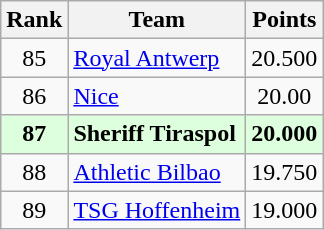<table class="wikitable" style="text-align: center;">
<tr>
<th>Rank</th>
<th>Team</th>
<th>Points</th>
</tr>
<tr>
<td>85</td>
<td align="left"> <a href='#'>Royal Antwerp</a></td>
<td>20.500</td>
</tr>
<tr>
<td>86</td>
<td align="left"> <a href='#'>Nice</a></td>
<td>20.00</td>
</tr>
<tr bgcolor=#DDFFDD>
<td><strong>87</strong></td>
<td align="left"> <strong>Sheriff Tiraspol</strong></td>
<td><strong>20.000</strong></td>
</tr>
<tr>
<td>88</td>
<td align="left"> <a href='#'>Athletic Bilbao</a></td>
<td>19.750</td>
</tr>
<tr>
<td>89</td>
<td align="left"> <a href='#'>TSG Hoffenheim</a></td>
<td>19.000</td>
</tr>
</table>
